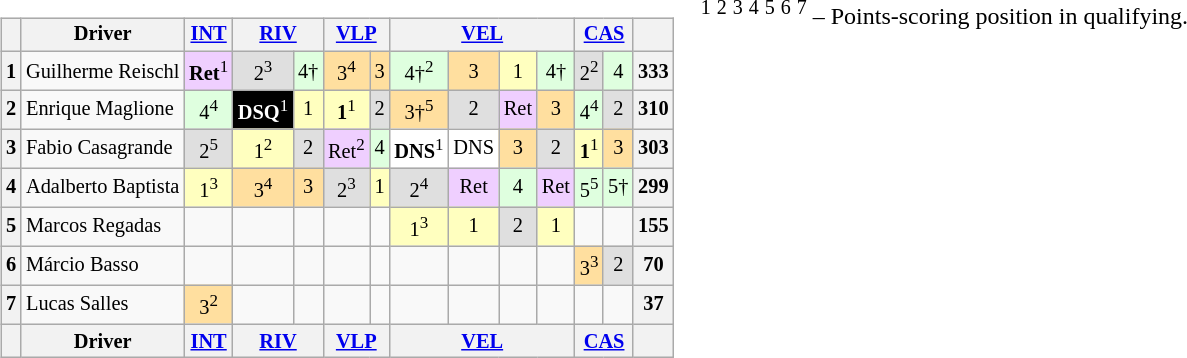<table>
<tr>
<td valign=top><br><table class="wikitable" align="left" style="font-size: 85%; text-align: center;"|>
<tr valign="top">
<th valign=middle></th>
<th valign=middle>Driver</th>
<th><a href='#'>INT</a><br></th>
<th colspan="2"><a href='#'>RIV</a><br></th>
<th colspan="2"><a href='#'>VLP</a><br></th>
<th colspan="4"><a href='#'>VEL</a><br></th>
<th colspan="2"><a href='#'>CAS</a><br></th>
<th valign="middle">  </th>
</tr>
<tr>
<th>1</th>
<td align=left> Guilherme Reischl</td>
<td bgcolor=EFCFFF><strong>Ret</strong><sup>1</sup></td>
<td bgcolor=DFDFDF>2<sup>3</sup></td>
<td bgcolor=DFFFDF>4†</td>
<td bgcolor=FFDF9F>3<sup>4</sup></td>
<td bgcolor=FFDF9F>3</td>
<td bgcolor=DFFFDF>4†<sup>2</sup></td>
<td bgcolor=FFDF9F>3</td>
<td bgcolor=FFFFBF>1</td>
<td bgcolor=DFFFDF>4†</td>
<td bgcolor=DFDFDF>2<sup>2</sup></td>
<td bgcolor=DFFFDF>4</td>
<th>333</th>
</tr>
<tr>
<th>2</th>
<td align=left> Enrique Maglione</td>
<td bgcolor=DFFFDF>4<sup>4</sup></td>
<td bgcolor=000000 style=color:#FFFFFF><strong>DSQ</strong><sup>1</sup></td>
<td bgcolor=FFFFBF>1</td>
<td bgcolor=FFFFBF><strong>1</strong><sup>1</sup></td>
<td bgcolor=DFDFDF>2</td>
<td bgcolor=FFDF9F>3†<sup>5</sup></td>
<td bgcolor=DFDFDF>2</td>
<td bgcolor=EFCFFF>Ret</td>
<td bgcolor=FFDF9F>3</td>
<td bgcolor=DFFFDF>4<sup>4</sup></td>
<td bgcolor=DFDFDF>2</td>
<th>310</th>
</tr>
<tr>
<th>3</th>
<td align=left> Fabio Casagrande</td>
<td bgcolor=DFDFDF>2<sup>5</sup></td>
<td bgcolor=FFFFBF>1<sup>2</sup></td>
<td bgcolor=DFDFDF>2</td>
<td bgcolor=EFCFFF>Ret<sup>2</sup></td>
<td bgcolor=DFFFDF>4</td>
<td bgcolor=FFFFFF><strong>DNS</strong><sup>1</sup></td>
<td bgcolor=FFFFFF>DNS</td>
<td bgcolor=FFDF9F>3</td>
<td bgcolor=DFDFDF>2</td>
<td bgcolor=FFFFBF><strong>1</strong><sup>1</sup></td>
<td bgcolor=FFDF9F>3</td>
<th>303</th>
</tr>
<tr>
<th>4</th>
<td align=left> Adalberto Baptista</td>
<td bgcolor=FFFFBF>1<sup>3</sup></td>
<td bgcolor=FFDF9F>3<sup>4</sup></td>
<td bgcolor=FFDF9F>3</td>
<td bgcolor=DFDFDF>2<sup>3</sup></td>
<td bgcolor=FFFFBF>1</td>
<td bgcolor=DFDFDF>2<sup>4</sup></td>
<td bgcolor=EFCFFF>Ret</td>
<td bgcolor=DFFFDF>4</td>
<td bgcolor=EFCFFF>Ret</td>
<td bgcolor=DFFFDF>5<sup>5</sup></td>
<td bgcolor=DFFFDF>5†</td>
<th>299</th>
</tr>
<tr>
<th>5</th>
<td align=left> Marcos Regadas</td>
<td></td>
<td></td>
<td></td>
<td></td>
<td></td>
<td bgcolor=FFFFBF>1<sup>3</sup></td>
<td bgcolor=FFFFBF>1</td>
<td bgcolor=DFDFDF>2</td>
<td bgcolor=FFFFBF>1</td>
<td></td>
<td></td>
<th>155</th>
</tr>
<tr>
<th>6</th>
<td align=left> Márcio Basso</td>
<td></td>
<td></td>
<td></td>
<td></td>
<td></td>
<td></td>
<td></td>
<td></td>
<td></td>
<td bgcolor=FFDF9F>3<sup>3</sup></td>
<td bgcolor=DFDFDF>2</td>
<th>70</th>
</tr>
<tr>
<th>7</th>
<td align=left> Lucas Salles</td>
<td bgcolor=FFDF9F>3<sup>2</sup></td>
<td></td>
<td></td>
<td></td>
<td></td>
<td></td>
<td></td>
<td></td>
<td></td>
<td></td>
<td></td>
<th>37</th>
</tr>
<tr valign="top">
<th valign=middle></th>
<th valign=middle>Driver</th>
<th><a href='#'>INT</a><br></th>
<th colspan="2"><a href='#'>RIV</a><br></th>
<th colspan="2"><a href='#'>VLP</a><br></th>
<th colspan="4"><a href='#'>VEL</a><br></th>
<th colspan="2"><a href='#'>CAS</a><br></th>
<th valign="middle">  </th>
</tr>
</table>
</td>
<td valign=top><br>
<span><sup>1</sup> <sup>2</sup> <sup>3</sup> <sup>4</sup> <sup>5</sup> <sup>6</sup> <sup>7</sup> – Points-scoring position in qualifying.</span></td>
</tr>
</table>
